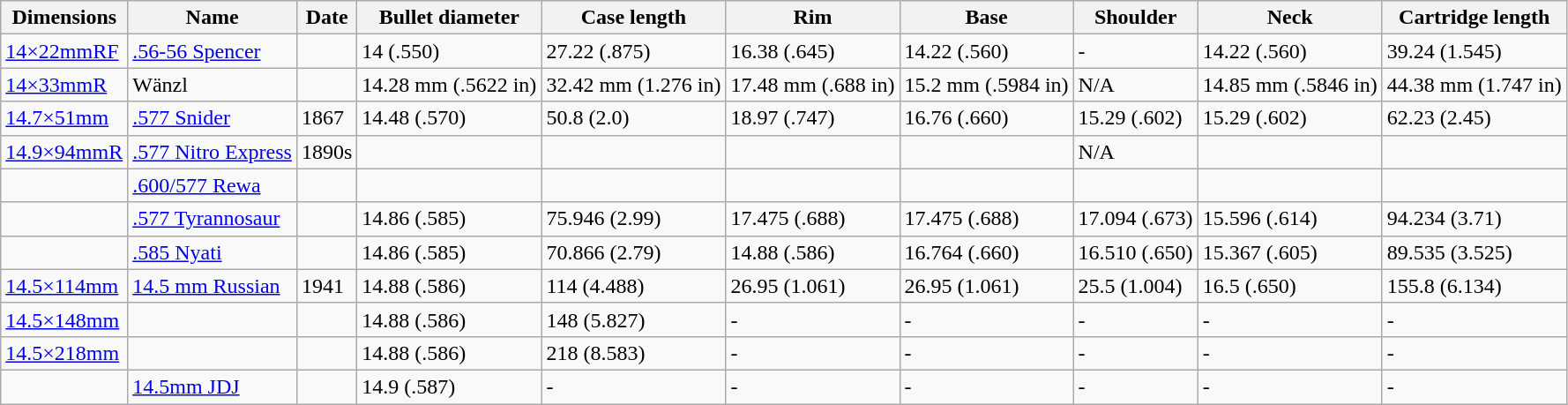<table class="wikitable sortable" ="font-size: 9pt; width:750px; text-align:center">
<tr>
<th>Dimensions</th>
<th>Name</th>
<th>Date</th>
<th data-sort-type="number">Bullet diameter</th>
<th>Case length</th>
<th data-sort-type="number">Rim</th>
<th data-sort-type="number">Base</th>
<th>Shoulder</th>
<th data-sort-type="number">Neck</th>
<th>Cartridge length</th>
</tr>
<tr>
<td><a href='#'>14×22mmRF</a></td>
<td><a href='#'>.56-56 Spencer</a></td>
<td></td>
<td>14 (.550)</td>
<td>27.22 (.875)</td>
<td>16.38 (.645)</td>
<td>14.22 (.560)</td>
<td>-</td>
<td>14.22 (.560)</td>
<td>39.24 (1.545)</td>
</tr>
<tr>
<td><a href='#'>14×33mmR</a></td>
<td>Wänzl</td>
<td></td>
<td>14.28 mm (.5622 in)</td>
<td>32.42 mm  (1.276 in)</td>
<td>17.48 mm (.688 in)</td>
<td>15.2 mm (.5984 in)</td>
<td>N/A</td>
<td>14.85 mm (.5846 in)</td>
<td>44.38 mm (1.747 in)</td>
</tr>
<tr>
<td><a href='#'>14.7×51mm</a></td>
<td><a href='#'>.577 Snider</a></td>
<td>1867</td>
<td>14.48 (.570)</td>
<td>50.8 (2.0)</td>
<td>18.97 (.747)</td>
<td>16.76 (.660)</td>
<td>15.29 (.602)</td>
<td>15.29 (.602)</td>
<td>62.23 (2.45)</td>
</tr>
<tr>
<td><a href='#'>14.9×94mmR</a></td>
<td><a href='#'>.577 Nitro Express</a></td>
<td>1890s</td>
<td></td>
<td></td>
<td></td>
<td></td>
<td>N/A</td>
<td></td>
<td></td>
</tr>
<tr>
<td></td>
<td><a href='#'>.600/577 Rewa</a></td>
<td></td>
<td></td>
<td></td>
<td></td>
<td></td>
<td></td>
<td></td>
<td></td>
</tr>
<tr>
<td></td>
<td><a href='#'>.577 Tyrannosaur</a></td>
<td></td>
<td>14.86 (.585)</td>
<td>75.946 (2.99)</td>
<td>17.475 (.688)</td>
<td>17.475 (.688)</td>
<td>17.094 (.673)</td>
<td>15.596 (.614)</td>
<td>94.234 (3.71)</td>
</tr>
<tr>
<td></td>
<td><a href='#'>.585 Nyati</a></td>
<td></td>
<td>14.86 (.585)</td>
<td>70.866 (2.79)</td>
<td>14.88 (.586)</td>
<td>16.764 (.660)</td>
<td>16.510 (.650)</td>
<td>15.367 (.605)</td>
<td>89.535 (3.525)</td>
</tr>
<tr>
<td><a href='#'>14.5×114mm</a></td>
<td><a href='#'>14.5 mm Russian</a></td>
<td>1941</td>
<td>14.88 (.586)</td>
<td>114 (4.488)</td>
<td>26.95 (1.061)</td>
<td>26.95 (1.061)</td>
<td>25.5 (1.004)</td>
<td>16.5 (.650)</td>
<td>155.8 (6.134)</td>
</tr>
<tr>
<td><a href='#'>14.5×148mm</a></td>
<td></td>
<td></td>
<td>14.88 (.586)</td>
<td>148 (5.827)</td>
<td>-</td>
<td>-</td>
<td>-</td>
<td>-</td>
<td>-</td>
</tr>
<tr>
<td><a href='#'>14.5×218mm</a></td>
<td></td>
<td></td>
<td>14.88 (.586)</td>
<td>218 (8.583)</td>
<td>-</td>
<td>-</td>
<td>-</td>
<td>-</td>
<td>-</td>
</tr>
<tr>
<td></td>
<td><a href='#'>14.5mm JDJ</a></td>
<td></td>
<td>14.9 (.587)</td>
<td>-</td>
<td>-</td>
<td>-</td>
<td>-</td>
<td>-</td>
<td>-</td>
</tr>
</table>
